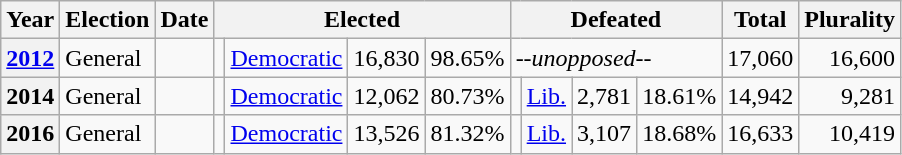<table class=wikitable>
<tr>
<th>Year</th>
<th>Election</th>
<th>Date</th>
<th ! colspan="4">Elected</th>
<th ! colspan="4">Defeated</th>
<th>Total</th>
<th>Plurality</th>
</tr>
<tr>
<th valign="top"><a href='#'>2012</a></th>
<td valign="top">General</td>
<td valign="top"></td>
<td valign="top"></td>
<td valign="top" ><a href='#'>Democratic</a></td>
<td valign="top" align="right">16,830</td>
<td valign="top" align="right">98.65%</td>
<td valign="top" colspan="4">--<em>unopposed--</em></td>
<td valign="top" align="right">17,060</td>
<td valign="top" align="right">16,600</td>
</tr>
<tr>
<th valign="top">2014</th>
<td valign="top">General</td>
<td valign="top"></td>
<td valign="top"></td>
<td valign="top" ><a href='#'>Democratic</a></td>
<td valign="top" align="right">12,062</td>
<td valign="top" align="right">80.73%</td>
<td valign="top"></td>
<td valign="top" ><a href='#'>Lib.</a></td>
<td valign="top" align="right">2,781</td>
<td valign="top" align="right">18.61%</td>
<td valign="top" align="right">14,942</td>
<td valign="top" align="right">9,281</td>
</tr>
<tr>
<th valign="top">2016</th>
<td valign="top">General</td>
<td valign="top"></td>
<td valign="top"></td>
<td valign="top" ><a href='#'>Democratic</a></td>
<td valign="top" align="right">13,526</td>
<td valign="top" align="right">81.32%</td>
<td valign="top"></td>
<td valign="top" ><a href='#'>Lib.</a></td>
<td valign="top" align="right">3,107</td>
<td valign="top" align="right">18.68%</td>
<td valign="top" align="right">16,633</td>
<td valign="top" align="right">10,419</td>
</tr>
</table>
